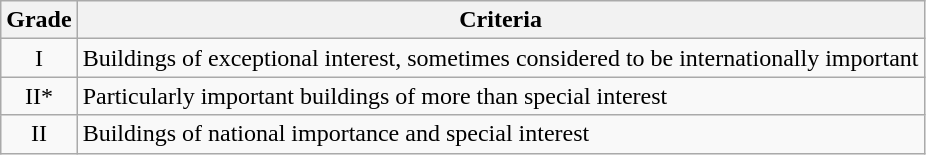<table class="wikitable">
<tr>
<th>Grade</th>
<th>Criteria</th>
</tr>
<tr>
<td align="center" >I</td>
<td>Buildings of exceptional interest, sometimes considered to be internationally important</td>
</tr>
<tr>
<td align="center" >II*</td>
<td>Particularly important buildings of more than special interest</td>
</tr>
<tr>
<td align="center" >II</td>
<td>Buildings of national importance and special interest</td>
</tr>
</table>
